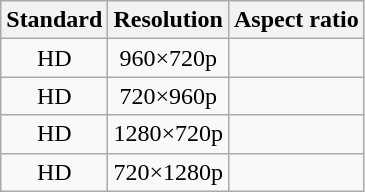<table class="wikitable" style="text-align:center;">
<tr>
<th>Standard</th>
<th>Resolution</th>
<th>Aspect ratio</th>
</tr>
<tr>
<td>HD</td>
<td>960×720p</td>
<td></td>
</tr>
<tr>
<td>HD</td>
<td>720×960p</td>
<td></td>
</tr>
<tr>
<td>HD</td>
<td>1280×720p</td>
<td></td>
</tr>
<tr>
<td>HD</td>
<td>720×1280p</td>
<td></td>
</tr>
</table>
